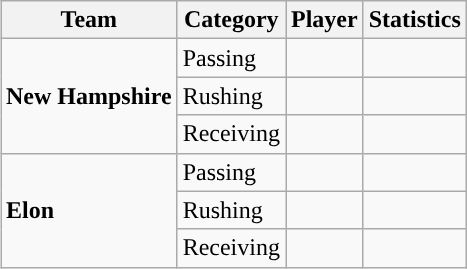<table class="wikitable" style="float: right;">
<tr>
<th>Team</th>
<th>Category</th>
<th>Player</th>
<th>Statistics</th>
</tr>
<tr>
<td rowspan=3><strong>New Hampshire</strong></td>
<td>Passing</td>
<td></td>
<td></td>
</tr>
<tr>
<td>Rushing</td>
<td></td>
<td></td>
</tr>
<tr>
<td>Receiving</td>
<td></td>
<td></td>
</tr>
<tr>
<td rowspan=3><strong>Elon</strong></td>
<td>Passing</td>
<td></td>
<td></td>
</tr>
<tr>
<td>Rushing</td>
<td></td>
<td></td>
</tr>
<tr>
<td>Receiving</td>
<td></td>
<td></td>
</tr>
</table>
